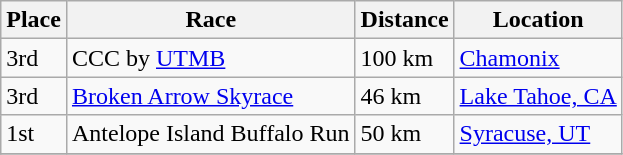<table class="wikitable">
<tr>
<th>Place</th>
<th>Race</th>
<th>Distance</th>
<th>Location</th>
</tr>
<tr>
<td>3rd </td>
<td>CCC by <a href='#'>UTMB</a></td>
<td>100 km</td>
<td> <a href='#'>Chamonix</a></td>
</tr>
<tr>
<td>3rd</td>
<td><a href='#'>Broken Arrow Skyrace</a></td>
<td>46 km</td>
<td> <a href='#'>Lake Tahoe, CA</a></td>
</tr>
<tr>
<td>1st</td>
<td>Antelope Island Buffalo Run</td>
<td>50 km</td>
<td> <a href='#'>Syracuse, UT</a></td>
</tr>
<tr>
</tr>
</table>
